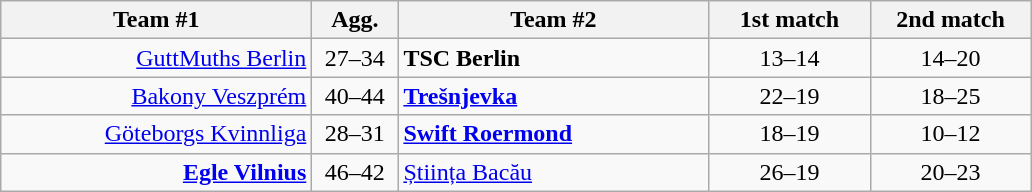<table class=wikitable style="text-align:center">
<tr>
<th width=200>Team #1</th>
<th width=50>Agg.</th>
<th width=200>Team #2</th>
<th width=100>1st match</th>
<th width=100>2nd match</th>
</tr>
<tr>
<td align=right><a href='#'>GuttMuths Berlin</a> </td>
<td align=center>27–34</td>
<td align=left> <strong>TSC Berlin</strong></td>
<td align=center>13–14</td>
<td align=center>14–20</td>
</tr>
<tr>
<td align=right><a href='#'>Bakony Veszprém</a> </td>
<td align=center>40–44</td>
<td align=left> <strong><a href='#'>Trešnjevka</a></strong></td>
<td align=center>22–19</td>
<td align=center>18–25</td>
</tr>
<tr>
<td align=right><a href='#'>Göteborgs Kvinnliga</a> </td>
<td align=center>28–31</td>
<td align=left> <strong><a href='#'>Swift Roermond</a></strong></td>
<td align=center>18–19</td>
<td align=center>10–12</td>
</tr>
<tr>
<td align=right><strong><a href='#'>Egle Vilnius</a></strong> </td>
<td align=center>46–42</td>
<td align=left> <a href='#'>Știința Bacău</a></td>
<td align=center>26–19</td>
<td align=center>20–23</td>
</tr>
</table>
